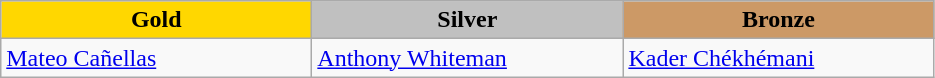<table class="wikitable" style="text-align:left">
<tr align="center">
<td width=200 bgcolor=gold><strong>Gold</strong></td>
<td width=200 bgcolor=silver><strong>Silver</strong></td>
<td width=200 bgcolor=CC9966><strong>Bronze</strong></td>
</tr>
<tr>
<td><a href='#'>Mateo Cañellas</a><br><em></em></td>
<td><a href='#'>Anthony Whiteman</a><br><em></em></td>
<td><a href='#'>Kader Chékhémani</a><br><em></em></td>
</tr>
</table>
